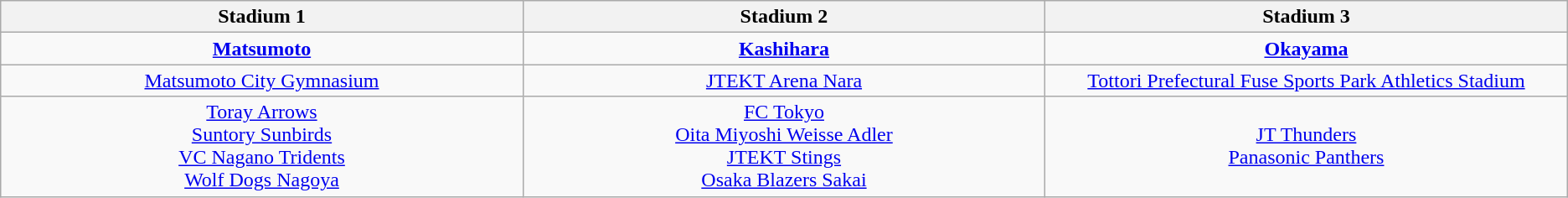<table class=wikitable style=text-align:center>
<tr>
<th width=25%>Stadium 1</th>
<th width=25%>Stadium 2</th>
<th width=25%>Stadium 3</th>
</tr>
<tr>
<td><strong><a href='#'>Matsumoto</a></strong></td>
<td><strong><a href='#'>Kashihara</a></strong></td>
<td><strong><a href='#'>Okayama</a></strong></td>
</tr>
<tr>
<td><a href='#'>Matsumoto City Gymnasium</a></td>
<td><a href='#'>JTEKT Arena Nara</a></td>
<td><a href='#'>Tottori Prefectural Fuse Sports Park Athletics Stadium</a></td>
</tr>
<tr>
<td><a href='#'>Toray Arrows</a><br><a href='#'>Suntory Sunbirds</a><br><a href='#'>VC Nagano Tridents</a><br><a href='#'>Wolf Dogs Nagoya</a></td>
<td><a href='#'>FC Tokyo</a><br><a href='#'>Oita Miyoshi Weisse Adler</a><br><a href='#'>JTEKT Stings</a><br><a href='#'>Osaka Blazers Sakai</a></td>
<td><a href='#'>JT Thunders</a><br><a href='#'>Panasonic Panthers</a></td>
</tr>
</table>
